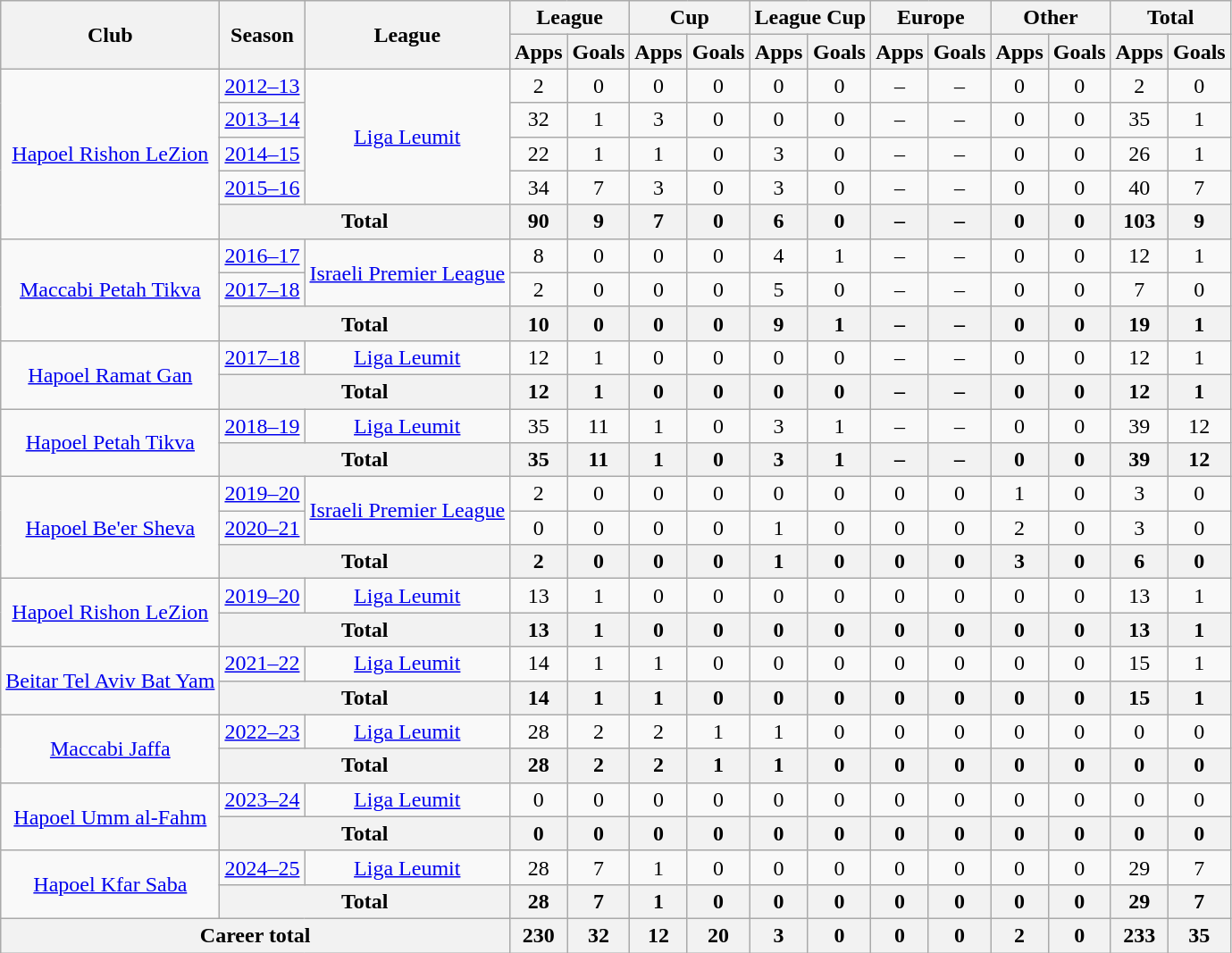<table class="wikitable" style="text-align: center;">
<tr>
<th rowspan="2">Club</th>
<th rowspan="2">Season</th>
<th rowspan="2">League</th>
<th colspan="2">League</th>
<th colspan="2">Cup</th>
<th colspan="2">League Cup</th>
<th colspan="2">Europe</th>
<th colspan="2">Other</th>
<th colspan="2">Total</th>
</tr>
<tr>
<th>Apps</th>
<th>Goals</th>
<th>Apps</th>
<th>Goals</th>
<th>Apps</th>
<th>Goals</th>
<th>Apps</th>
<th>Goals</th>
<th>Apps</th>
<th>Goals</th>
<th>Apps</th>
<th>Goals</th>
</tr>
<tr>
<td rowspan="5"><a href='#'>Hapoel Rishon LeZion</a></td>
<td><a href='#'>2012–13</a></td>
<td rowspan="4"><a href='#'>Liga Leumit</a></td>
<td>2</td>
<td>0</td>
<td>0</td>
<td>0</td>
<td>0</td>
<td>0</td>
<td>–</td>
<td>–</td>
<td>0</td>
<td>0</td>
<td>2</td>
<td>0</td>
</tr>
<tr>
<td><a href='#'>2013–14</a></td>
<td>32</td>
<td>1</td>
<td>3</td>
<td>0</td>
<td>0</td>
<td>0</td>
<td>–</td>
<td>–</td>
<td>0</td>
<td>0</td>
<td>35</td>
<td>1</td>
</tr>
<tr>
<td><a href='#'>2014–15</a></td>
<td>22</td>
<td>1</td>
<td>1</td>
<td>0</td>
<td>3</td>
<td>0</td>
<td>–</td>
<td>–</td>
<td>0</td>
<td>0</td>
<td>26</td>
<td>1</td>
</tr>
<tr>
<td><a href='#'>2015–16</a></td>
<td>34</td>
<td>7</td>
<td>3</td>
<td>0</td>
<td>3</td>
<td>0</td>
<td>–</td>
<td>–</td>
<td>0</td>
<td>0</td>
<td>40</td>
<td>7</td>
</tr>
<tr>
<th colspan="2">Total</th>
<th>90</th>
<th>9</th>
<th>7</th>
<th>0</th>
<th>6</th>
<th>0</th>
<th>–</th>
<th>–</th>
<th>0</th>
<th>0</th>
<th>103</th>
<th>9</th>
</tr>
<tr>
<td rowspan="3"><a href='#'>Maccabi Petah Tikva</a></td>
<td><a href='#'>2016–17</a></td>
<td rowspan="2"><a href='#'>Israeli Premier League</a></td>
<td>8</td>
<td>0</td>
<td>0</td>
<td>0</td>
<td>4</td>
<td>1</td>
<td>–</td>
<td>–</td>
<td>0</td>
<td>0</td>
<td>12</td>
<td>1</td>
</tr>
<tr>
<td><a href='#'>2017–18</a></td>
<td>2</td>
<td>0</td>
<td>0</td>
<td>0</td>
<td>5</td>
<td>0</td>
<td>–</td>
<td>–</td>
<td>0</td>
<td>0</td>
<td>7</td>
<td>0</td>
</tr>
<tr>
<th colspan="2">Total</th>
<th>10</th>
<th>0</th>
<th>0</th>
<th>0</th>
<th>9</th>
<th>1</th>
<th>–</th>
<th>–</th>
<th>0</th>
<th>0</th>
<th>19</th>
<th>1</th>
</tr>
<tr>
<td rowspan="2"><a href='#'>Hapoel Ramat Gan</a></td>
<td><a href='#'>2017–18</a></td>
<td><a href='#'>Liga Leumit</a></td>
<td>12</td>
<td>1</td>
<td>0</td>
<td>0</td>
<td>0</td>
<td>0</td>
<td>–</td>
<td>–</td>
<td>0</td>
<td>0</td>
<td>12</td>
<td>1</td>
</tr>
<tr>
<th colspan="2">Total</th>
<th>12</th>
<th>1</th>
<th>0</th>
<th>0</th>
<th>0</th>
<th>0</th>
<th>–</th>
<th>–</th>
<th>0</th>
<th>0</th>
<th>12</th>
<th>1</th>
</tr>
<tr>
<td rowspan="2"><a href='#'>Hapoel Petah Tikva</a></td>
<td><a href='#'>2018–19</a></td>
<td><a href='#'>Liga Leumit</a></td>
<td>35</td>
<td>11</td>
<td>1</td>
<td>0</td>
<td>3</td>
<td>1</td>
<td>–</td>
<td>–</td>
<td>0</td>
<td>0</td>
<td>39</td>
<td>12</td>
</tr>
<tr>
<th colspan="2">Total</th>
<th>35</th>
<th>11</th>
<th>1</th>
<th>0</th>
<th>3</th>
<th>1</th>
<th>–</th>
<th>–</th>
<th>0</th>
<th>0</th>
<th>39</th>
<th>12</th>
</tr>
<tr>
<td rowspan="3"><a href='#'>Hapoel Be'er Sheva</a></td>
<td><a href='#'>2019–20</a></td>
<td rowspan="2"><a href='#'>Israeli Premier League</a></td>
<td>2</td>
<td>0</td>
<td>0</td>
<td>0</td>
<td>0</td>
<td>0</td>
<td>0</td>
<td>0</td>
<td>1</td>
<td>0</td>
<td>3</td>
<td>0</td>
</tr>
<tr>
<td><a href='#'>2020–21</a></td>
<td>0</td>
<td>0</td>
<td>0</td>
<td>0</td>
<td>1</td>
<td>0</td>
<td>0</td>
<td>0</td>
<td>2</td>
<td>0</td>
<td>3</td>
<td>0</td>
</tr>
<tr>
<th colspan="2">Total</th>
<th>2</th>
<th>0</th>
<th>0</th>
<th>0</th>
<th>1</th>
<th>0</th>
<th>0</th>
<th>0</th>
<th>3</th>
<th>0</th>
<th>6</th>
<th>0</th>
</tr>
<tr>
<td rowspan="2"><a href='#'>Hapoel Rishon LeZion</a></td>
<td><a href='#'>2019–20</a></td>
<td><a href='#'>Liga Leumit</a></td>
<td>13</td>
<td>1</td>
<td>0</td>
<td>0</td>
<td>0</td>
<td>0</td>
<td>0</td>
<td>0</td>
<td>0</td>
<td>0</td>
<td>13</td>
<td>1</td>
</tr>
<tr>
<th colspan="2">Total</th>
<th>13</th>
<th>1</th>
<th>0</th>
<th>0</th>
<th>0</th>
<th>0</th>
<th>0</th>
<th>0</th>
<th>0</th>
<th>0</th>
<th>13</th>
<th>1</th>
</tr>
<tr>
<td rowspan="2"><a href='#'>Beitar Tel Aviv Bat Yam</a></td>
<td><a href='#'>2021–22</a></td>
<td><a href='#'>Liga Leumit</a></td>
<td>14</td>
<td>1</td>
<td>1</td>
<td>0</td>
<td>0</td>
<td>0</td>
<td>0</td>
<td>0</td>
<td>0</td>
<td>0</td>
<td>15</td>
<td>1</td>
</tr>
<tr>
<th colspan="2">Total</th>
<th>14</th>
<th>1</th>
<th>1</th>
<th>0</th>
<th>0</th>
<th>0</th>
<th>0</th>
<th>0</th>
<th>0</th>
<th>0</th>
<th>15</th>
<th>1</th>
</tr>
<tr>
<td rowspan="2"><a href='#'>Maccabi Jaffa</a></td>
<td><a href='#'>2022–23</a></td>
<td><a href='#'>Liga Leumit</a></td>
<td>28</td>
<td>2</td>
<td>2</td>
<td>1</td>
<td>1</td>
<td>0</td>
<td>0</td>
<td>0</td>
<td>0</td>
<td>0</td>
<td>0</td>
<td>0</td>
</tr>
<tr>
<th colspan="2">Total</th>
<th>28</th>
<th>2</th>
<th>2</th>
<th>1</th>
<th>1</th>
<th>0</th>
<th>0</th>
<th>0</th>
<th>0</th>
<th>0</th>
<th>0</th>
<th>0</th>
</tr>
<tr>
<td rowspan="2"><a href='#'>Hapoel Umm al-Fahm</a></td>
<td><a href='#'>2023–24</a></td>
<td><a href='#'>Liga Leumit</a></td>
<td>0</td>
<td>0</td>
<td>0</td>
<td>0</td>
<td>0</td>
<td>0</td>
<td>0</td>
<td>0</td>
<td>0</td>
<td>0</td>
<td>0</td>
<td>0</td>
</tr>
<tr>
<th colspan="2">Total</th>
<th>0</th>
<th>0</th>
<th>0</th>
<th>0</th>
<th>0</th>
<th>0</th>
<th>0</th>
<th>0</th>
<th>0</th>
<th>0</th>
<th>0</th>
<th>0</th>
</tr>
<tr>
<td rowspan="2"><a href='#'>Hapoel Kfar Saba</a></td>
<td><a href='#'>2024–25</a></td>
<td><a href='#'>Liga Leumit</a></td>
<td>28</td>
<td>7</td>
<td>1</td>
<td>0</td>
<td>0</td>
<td>0</td>
<td>0</td>
<td>0</td>
<td>0</td>
<td>0</td>
<td>29</td>
<td>7</td>
</tr>
<tr>
<th colspan="2">Total</th>
<th>28</th>
<th>7</th>
<th>1</th>
<th>0</th>
<th>0</th>
<th>0</th>
<th>0</th>
<th>0</th>
<th>0</th>
<th>0</th>
<th>29</th>
<th>7</th>
</tr>
<tr>
<th colspan="3">Career total</th>
<th>230</th>
<th>32</th>
<th>12</th>
<th>20</th>
<th>3</th>
<th>0</th>
<th>0</th>
<th>0</th>
<th>2</th>
<th>0</th>
<th>233</th>
<th>35</th>
</tr>
</table>
